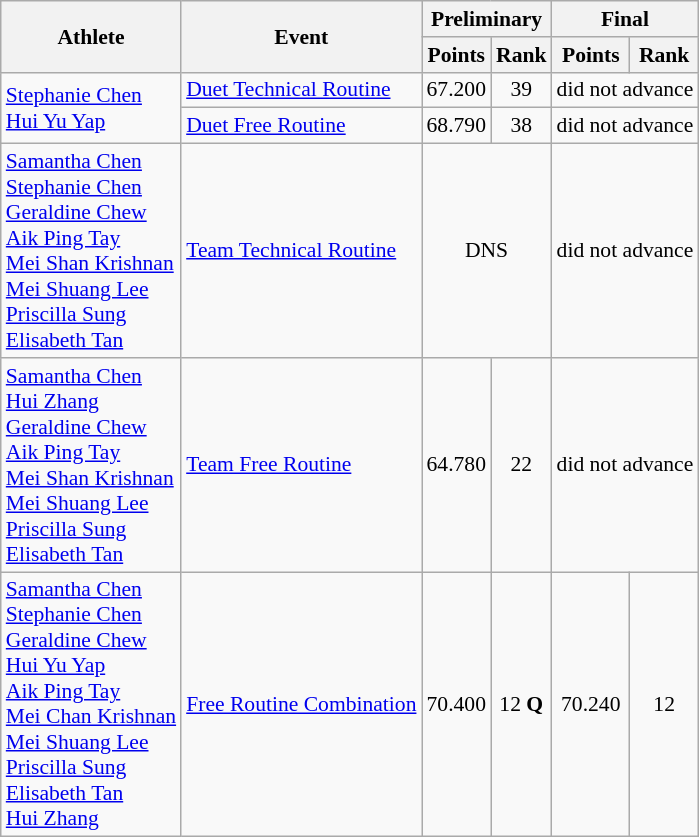<table class=wikitable style="font-size:90%">
<tr>
<th rowspan="2">Athlete</th>
<th rowspan="2">Event</th>
<th colspan="2">Preliminary</th>
<th colspan="2">Final</th>
</tr>
<tr>
<th>Points</th>
<th>Rank</th>
<th>Points</th>
<th>Rank</th>
</tr>
<tr>
<td rowspan="2"><a href='#'>Stephanie Chen</a><br><a href='#'>Hui Yu Yap</a></td>
<td><a href='#'>Duet Technical Routine</a></td>
<td align=center>67.200</td>
<td align=center>39</td>
<td align=center colspan=2>did not advance</td>
</tr>
<tr>
<td><a href='#'>Duet Free Routine</a></td>
<td align=center>68.790</td>
<td align=center>38</td>
<td align=center colspan=2>did not advance</td>
</tr>
<tr>
<td rowspan="1"><a href='#'>Samantha Chen</a><br><a href='#'>Stephanie Chen</a><br><a href='#'>Geraldine Chew</a><br><a href='#'>Aik Ping Tay</a><br><a href='#'>Mei Shan Krishnan</a><br><a href='#'>Mei Shuang Lee</a><br><a href='#'>Priscilla Sung</a><br><a href='#'>Elisabeth Tan</a></td>
<td><a href='#'>Team Technical Routine</a></td>
<td align=center colspan=2>DNS</td>
<td align=center colspan=2>did not advance</td>
</tr>
<tr>
<td rowspan="1"><a href='#'>Samantha Chen</a><br><a href='#'>Hui Zhang</a><br><a href='#'>Geraldine Chew</a><br><a href='#'>Aik Ping Tay</a><br><a href='#'>Mei Shan Krishnan</a><br><a href='#'>Mei Shuang Lee</a><br><a href='#'>Priscilla Sung</a><br><a href='#'>Elisabeth Tan</a></td>
<td><a href='#'>Team Free Routine</a></td>
<td align=center>64.780</td>
<td align=center>22</td>
<td align=center colspan=2>did not advance</td>
</tr>
<tr>
<td rowspan="1"><a href='#'>Samantha Chen</a><br><a href='#'>Stephanie Chen</a><br><a href='#'>Geraldine Chew</a><br><a href='#'>Hui Yu Yap</a><br><a href='#'>Aik Ping Tay</a><br><a href='#'>Mei Chan Krishnan</a><br><a href='#'>Mei Shuang Lee</a><br><a href='#'>Priscilla Sung</a><br><a href='#'>Elisabeth Tan</a><br><a href='#'>Hui Zhang</a></td>
<td><a href='#'>Free Routine Combination</a></td>
<td align=center>70.400</td>
<td align=center>12 <strong>Q</strong></td>
<td align=center>70.240</td>
<td align=center>12</td>
</tr>
</table>
